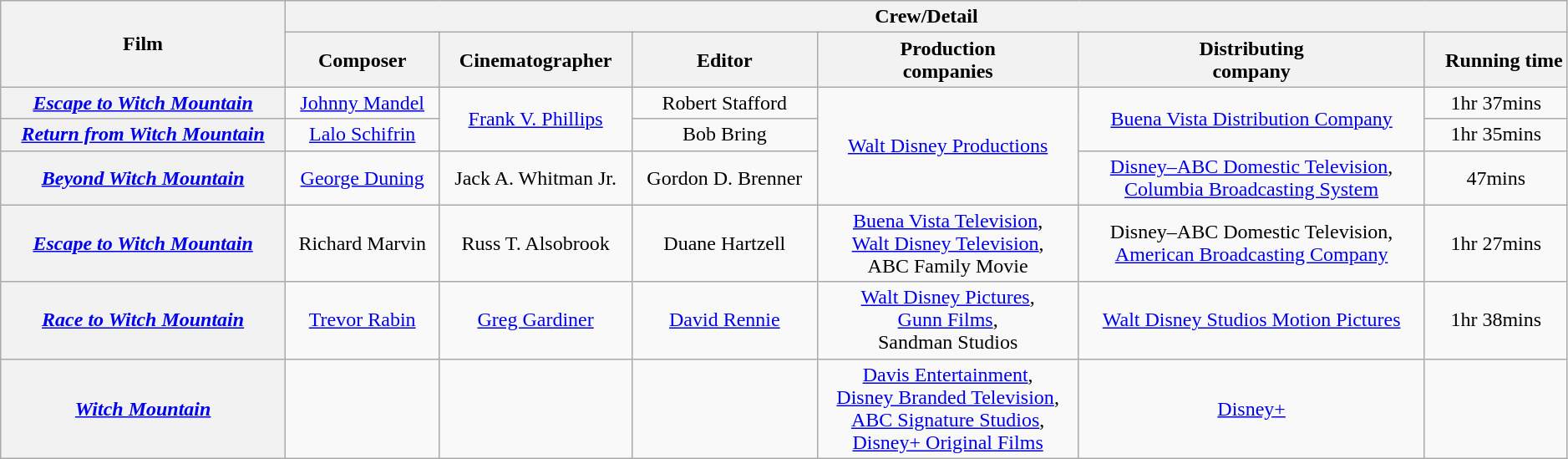<table class="wikitable sortable" style="text-align:center; width:99%;">
<tr>
<th rowspan="2">Film</th>
<th colspan="6">Crew/Detail</th>
</tr>
<tr>
<th style="text-align:center;">Composer</th>
<th style="text-align:center;">Cinematographer</th>
<th style="text-align:center;">Editor</th>
<th style="text-align:center;">Production <br>companies</th>
<th style="text-align:center;">Distributing <br>company</th>
<th style="text-align:right;">Running time</th>
</tr>
<tr>
<th><em><a href='#'>Escape to Witch Mountain</a></em></th>
<td><a href='#'>Johnny Mandel</a></td>
<td rowspan="2"><a href='#'>Frank V. Phillips</a></td>
<td>Robert Stafford</td>
<td rowspan="3"><a href='#'>Walt Disney Productions</a></td>
<td rowspan="2"><a href='#'>Buena Vista Distribution Company</a></td>
<td>1hr 37mins</td>
</tr>
<tr>
<th><em><a href='#'>Return from Witch Mountain</a></em></th>
<td><a href='#'>Lalo Schifrin</a></td>
<td>Bob Bring</td>
<td>1hr 35mins</td>
</tr>
<tr>
<th><em><a href='#'>Beyond Witch Mountain</a></em></th>
<td><a href='#'>George Duning</a></td>
<td>Jack A. Whitman Jr.</td>
<td>Gordon D. Brenner</td>
<td><a href='#'>Disney–ABC Domestic Television</a>, <br><a href='#'>Columbia Broadcasting System</a></td>
<td>47mins</td>
</tr>
<tr>
<th><em><a href='#'>Escape to Witch Mountain</a></em></th>
<td>Richard Marvin</td>
<td>Russ T. Alsobrook</td>
<td>Duane Hartzell</td>
<td><a href='#'>Buena Vista Television</a>, <br><a href='#'>Walt Disney Television</a>, <br>ABC Family Movie</td>
<td>Disney–ABC Domestic Television, <br><a href='#'>American Broadcasting Company</a></td>
<td>1hr 27mins</td>
</tr>
<tr>
<th><em><a href='#'>Race to Witch Mountain</a></em></th>
<td><a href='#'>Trevor Rabin</a></td>
<td><a href='#'>Greg Gardiner</a></td>
<td><a href='#'>David Rennie</a></td>
<td><a href='#'>Walt Disney Pictures</a>, <br><a href='#'>Gunn Films</a>, <br>Sandman Studios</td>
<td><a href='#'>Walt Disney Studios Motion Pictures</a></td>
<td>1hr 38mins</td>
</tr>
<tr>
<th><em><a href='#'>Witch Mountain</a></em></th>
<td></td>
<td></td>
<td></td>
<td><a href='#'>Davis Entertainment</a>, <br><a href='#'>Disney Branded Television</a>, <br><a href='#'>ABC Signature Studios</a>, <br><a href='#'>Disney+ Original Films</a></td>
<td><a href='#'>Disney+</a></td>
<td></td>
</tr>
</table>
